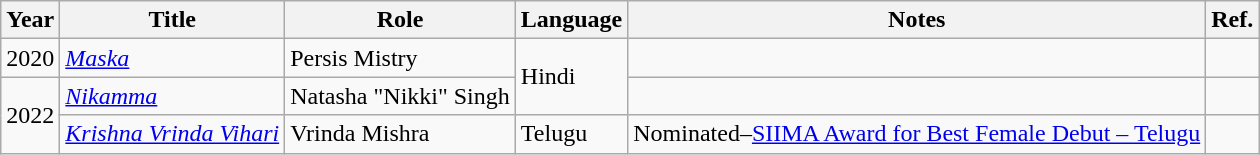<table class="wikitable">
<tr>
<th>Year</th>
<th>Title</th>
<th>Role</th>
<th>Language</th>
<th>Notes</th>
<th>Ref.</th>
</tr>
<tr>
<td>2020</td>
<td><em><a href='#'>Maska</a></em></td>
<td>Persis Mistry</td>
<td rowspan="2">Hindi</td>
<td></td>
<td></td>
</tr>
<tr>
<td rowspan="2">2022</td>
<td><em><a href='#'>Nikamma</a></em></td>
<td>Natasha "Nikki" Singh</td>
<td></td>
<td></td>
</tr>
<tr>
<td><em><a href='#'>Krishna Vrinda Vihari</a></em></td>
<td>Vrinda Mishra</td>
<td>Telugu</td>
<td>Nominated–<a href='#'>SIIMA Award for Best Female Debut – Telugu</a></td>
<td></td>
</tr>
</table>
